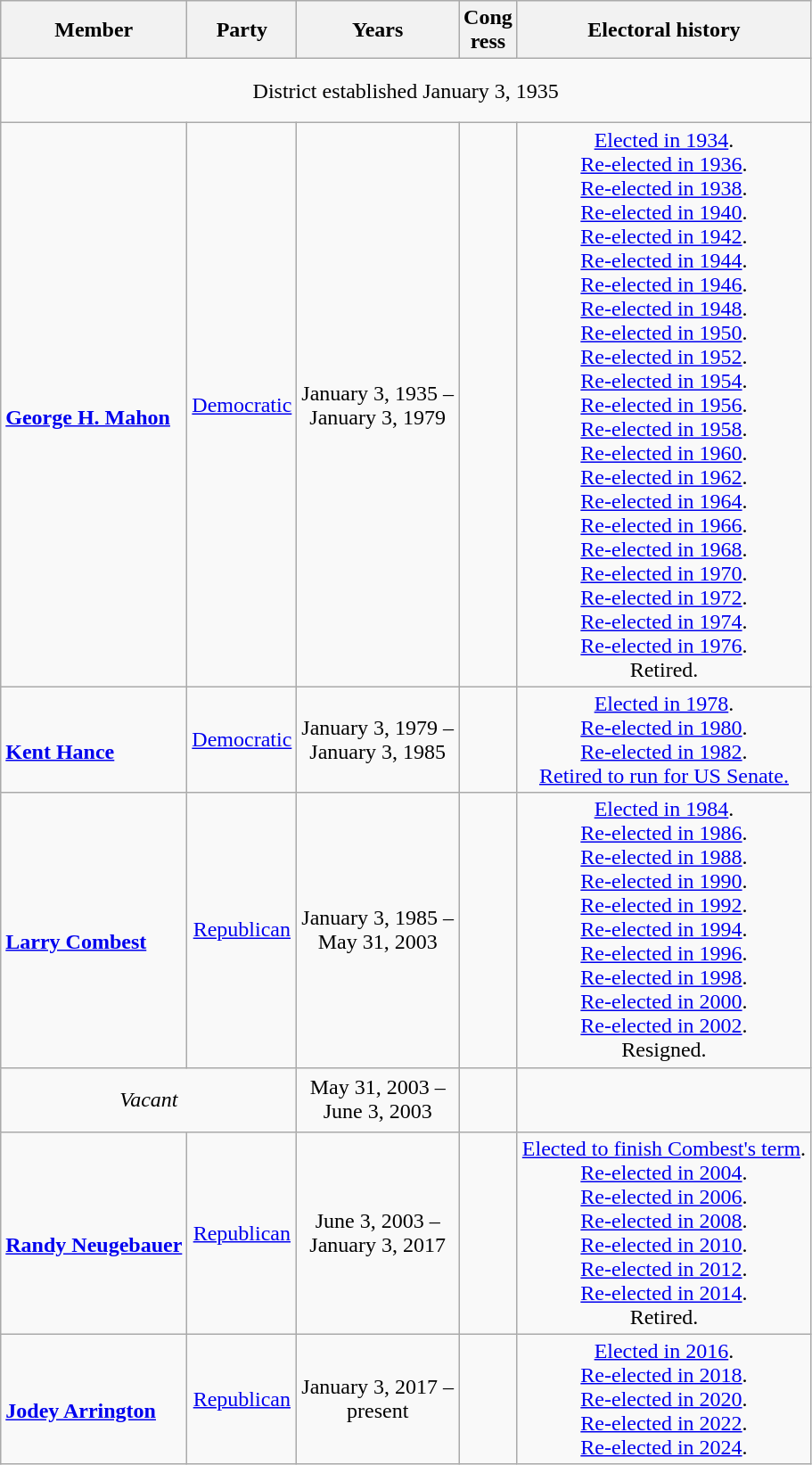<table class=wikitable style="text-align:center">
<tr>
<th>Member</th>
<th>Party</th>
<th>Years</th>
<th>Cong<br>ress</th>
<th>Electoral history</th>
</tr>
<tr style="height:3em">
<td colspan=5>District established January 3, 1935</td>
</tr>
<tr style="height:3em">
<td align=left><br><strong><a href='#'>George H. Mahon</a></strong><br></td>
<td><a href='#'>Democratic</a></td>
<td nowrap>January 3, 1935 –<br>January 3, 1979</td>
<td></td>
<td><a href='#'>Elected in 1934</a>.<br><a href='#'>Re-elected in 1936</a>.<br><a href='#'>Re-elected in 1938</a>.<br><a href='#'>Re-elected in 1940</a>.<br><a href='#'>Re-elected in 1942</a>.<br><a href='#'>Re-elected in 1944</a>.<br><a href='#'>Re-elected in 1946</a>.<br><a href='#'>Re-elected in 1948</a>.<br><a href='#'>Re-elected in 1950</a>.<br><a href='#'>Re-elected in 1952</a>.<br><a href='#'>Re-elected in 1954</a>.<br><a href='#'>Re-elected in 1956</a>.<br><a href='#'>Re-elected in 1958</a>.<br><a href='#'>Re-elected in 1960</a>.<br><a href='#'>Re-elected in 1962</a>.<br><a href='#'>Re-elected in 1964</a>.<br><a href='#'>Re-elected in 1966</a>.<br><a href='#'>Re-elected in 1968</a>.<br><a href='#'>Re-elected in 1970</a>.<br><a href='#'>Re-elected in 1972</a>.<br><a href='#'>Re-elected in 1974</a>.<br><a href='#'>Re-elected in 1976</a>.<br>Retired.</td>
</tr>
<tr style="height:3em">
<td align=left><br><strong><a href='#'>Kent Hance</a></strong><br></td>
<td><a href='#'>Democratic</a></td>
<td nowrap>January 3, 1979 –<br>January 3, 1985</td>
<td></td>
<td><a href='#'>Elected in 1978</a>.<br><a href='#'>Re-elected in 1980</a>.<br><a href='#'>Re-elected in 1982</a>.<br><a href='#'>Retired to run for US Senate.</a></td>
</tr>
<tr style="height:3em">
<td align=left><br><strong><a href='#'>Larry Combest</a></strong><br></td>
<td><a href='#'>Republican</a></td>
<td nowrap>January 3, 1985 –<br>May 31, 2003</td>
<td></td>
<td><a href='#'>Elected in 1984</a>.<br><a href='#'>Re-elected in 1986</a>.<br><a href='#'>Re-elected in 1988</a>.<br><a href='#'>Re-elected in 1990</a>.<br><a href='#'>Re-elected in 1992</a>.<br><a href='#'>Re-elected in 1994</a>.<br><a href='#'>Re-elected in 1996</a>.<br><a href='#'>Re-elected in 1998</a>.<br><a href='#'>Re-elected in 2000</a>.<br><a href='#'>Re-elected in 2002</a>.<br>Resigned.</td>
</tr>
<tr style="height:3em">
<td colspan=2><em>Vacant</em></td>
<td nowrap>May 31, 2003 –<br>June 3, 2003</td>
<td></td>
<td></td>
</tr>
<tr style="height:3em">
<td align=left><br><strong><a href='#'>Randy Neugebauer</a></strong><br></td>
<td><a href='#'>Republican</a></td>
<td nowrap>June 3, 2003 –<br>January 3, 2017</td>
<td></td>
<td><a href='#'>Elected to finish Combest's term</a>.<br><a href='#'>Re-elected in 2004</a>.<br><a href='#'>Re-elected in 2006</a>.<br><a href='#'>Re-elected in 2008</a>.<br><a href='#'>Re-elected in 2010</a>.<br><a href='#'>Re-elected in 2012</a>.<br><a href='#'>Re-elected in 2014</a>.<br>Retired.</td>
</tr>
<tr style="height:3em">
<td align=left><br><strong><a href='#'>Jodey Arrington</a></strong><br></td>
<td><a href='#'>Republican</a></td>
<td nowrap>January 3, 2017 –<br>present</td>
<td></td>
<td><a href='#'>Elected in 2016</a>.<br><a href='#'>Re-elected in 2018</a>.<br><a href='#'>Re-elected in 2020</a>.<br><a href='#'>Re-elected in 2022</a>.<br><a href='#'>Re-elected in 2024</a>.</td>
</tr>
</table>
